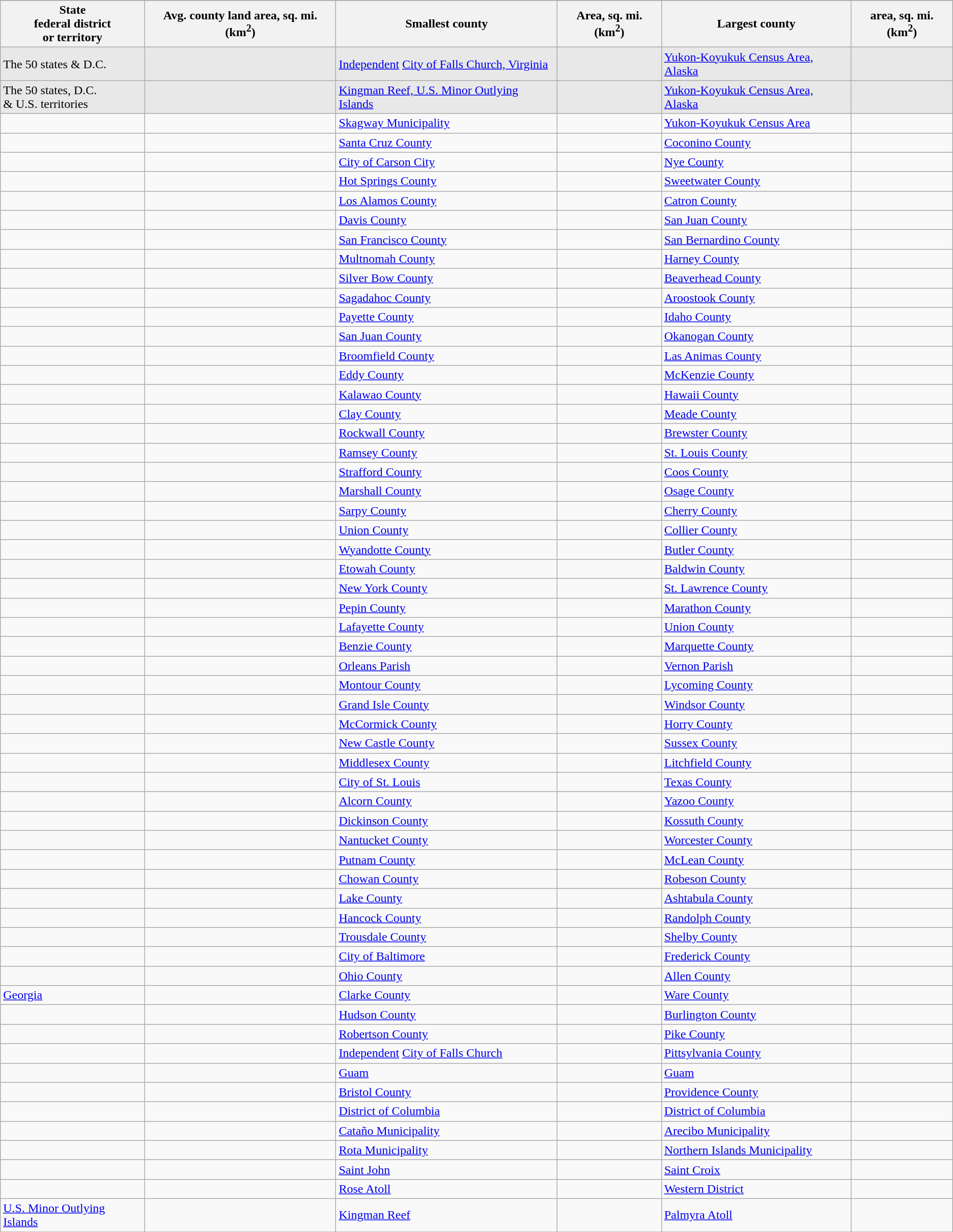<table class="wikitable sortable">
<tr bgcolor=#e6e6ef>
</tr>
<tr>
<th>State <br> federal district <br> or territory</th>
<th data-sort-type="number">Avg. county land area, sq. mi. (km<sup>2</sup>)</th>
<th>Smallest county</th>
<th data-sort-type="number">Area, sq. mi. (km<sup>2</sup>)</th>
<th>Largest county</th>
<th data-sort-type="number">area, sq. mi. (km<sup>2</sup>)</th>
</tr>
<tr>
<td bgcolor="#e8e8e8" data-sort-value="z">The 50 states & D.C.</td>
<td bgcolor="#e8e8e8"></td>
<td bgcolor="#e8e8e8"><a href='#'>Independent</a> <a href='#'>City of Falls Church, Virginia</a></td>
<td bgcolor="#e8e8e8"></td>
<td bgcolor="#e8e8e8"><a href='#'>Yukon-Koyukuk Census Area, Alaska</a></td>
<td bgcolor="#e8e8e8"></td>
</tr>
<tr>
<td bgcolor="#e8e8e8" data-sort-value=“z”>The 50 states, D.C. <br> & U.S. territories</td>
<td bgcolor="#e8e8e8"></td>
<td bgcolor="#e8e8e8"><a href='#'>Kingman Reef, U.S. Minor Outlying Islands</a></td>
<td bgcolor="#e8e8e8"></td>
<td bgcolor="#e8e8e8"><a href='#'>Yukon-Koyukuk Census Area, Alaska</a></td>
<td bgcolor="#e8e8e8"></td>
</tr>
<tr>
<td></td>
<td></td>
<td><a href='#'>Skagway Municipality</a></td>
<td></td>
<td><a href='#'>Yukon-Koyukuk Census Area</a></td>
<td></td>
</tr>
<tr>
<td></td>
<td></td>
<td><a href='#'>Santa Cruz County</a></td>
<td></td>
<td><a href='#'>Coconino County</a></td>
<td></td>
</tr>
<tr>
<td></td>
<td></td>
<td><a href='#'>City of Carson City</a></td>
<td></td>
<td><a href='#'>Nye County</a></td>
<td></td>
</tr>
<tr>
<td></td>
<td></td>
<td><a href='#'>Hot Springs County</a></td>
<td></td>
<td><a href='#'>Sweetwater County</a></td>
<td></td>
</tr>
<tr>
<td></td>
<td></td>
<td><a href='#'>Los Alamos County</a></td>
<td></td>
<td><a href='#'>Catron County</a></td>
<td></td>
</tr>
<tr>
<td></td>
<td></td>
<td><a href='#'>Davis County</a></td>
<td></td>
<td><a href='#'>San Juan County</a></td>
<td></td>
</tr>
<tr>
<td></td>
<td></td>
<td><a href='#'>San Francisco County</a></td>
<td></td>
<td><a href='#'>San Bernardino County</a></td>
<td></td>
</tr>
<tr>
<td></td>
<td></td>
<td><a href='#'>Multnomah County</a></td>
<td></td>
<td><a href='#'>Harney County</a></td>
<td></td>
</tr>
<tr>
<td></td>
<td></td>
<td><a href='#'>Silver Bow County</a></td>
<td></td>
<td><a href='#'>Beaverhead County</a></td>
<td></td>
</tr>
<tr>
<td></td>
<td></td>
<td><a href='#'>Sagadahoc County</a></td>
<td></td>
<td><a href='#'>Aroostook County</a></td>
<td></td>
</tr>
<tr>
<td></td>
<td></td>
<td><a href='#'>Payette County</a></td>
<td></td>
<td><a href='#'>Idaho County</a></td>
<td></td>
</tr>
<tr>
<td></td>
<td></td>
<td><a href='#'>San Juan County</a></td>
<td></td>
<td><a href='#'>Okanogan County</a></td>
<td></td>
</tr>
<tr>
<td></td>
<td></td>
<td><a href='#'>Broomfield County</a></td>
<td></td>
<td><a href='#'>Las Animas County</a></td>
<td></td>
</tr>
<tr>
<td></td>
<td></td>
<td><a href='#'>Eddy County</a></td>
<td></td>
<td><a href='#'>McKenzie County</a></td>
<td></td>
</tr>
<tr>
<td></td>
<td></td>
<td><a href='#'>Kalawao County</a></td>
<td></td>
<td><a href='#'>Hawaii County</a></td>
<td></td>
</tr>
<tr>
<td></td>
<td></td>
<td><a href='#'>Clay County</a></td>
<td></td>
<td><a href='#'>Meade County</a></td>
<td></td>
</tr>
<tr>
<td></td>
<td></td>
<td><a href='#'>Rockwall County</a></td>
<td></td>
<td><a href='#'>Brewster County</a></td>
<td></td>
</tr>
<tr>
<td></td>
<td></td>
<td><a href='#'>Ramsey County</a></td>
<td></td>
<td><a href='#'>St. Louis County</a></td>
<td></td>
</tr>
<tr>
<td></td>
<td></td>
<td><a href='#'>Strafford County</a></td>
<td></td>
<td><a href='#'>Coos County</a></td>
<td></td>
</tr>
<tr>
<td></td>
<td></td>
<td><a href='#'>Marshall County</a></td>
<td></td>
<td><a href='#'>Osage County</a></td>
<td></td>
</tr>
<tr>
<td></td>
<td></td>
<td><a href='#'>Sarpy County</a></td>
<td></td>
<td><a href='#'>Cherry County</a></td>
<td></td>
</tr>
<tr>
<td></td>
<td></td>
<td><a href='#'>Union County</a></td>
<td></td>
<td><a href='#'>Collier County</a></td>
<td></td>
</tr>
<tr>
<td></td>
<td></td>
<td><a href='#'>Wyandotte County</a></td>
<td></td>
<td><a href='#'>Butler County</a></td>
<td></td>
</tr>
<tr>
<td></td>
<td></td>
<td><a href='#'>Etowah County</a></td>
<td></td>
<td><a href='#'>Baldwin County</a></td>
<td></td>
</tr>
<tr>
<td></td>
<td></td>
<td><a href='#'>New York County</a></td>
<td></td>
<td><a href='#'>St. Lawrence County</a></td>
<td></td>
</tr>
<tr>
<td></td>
<td></td>
<td><a href='#'>Pepin County</a></td>
<td></td>
<td><a href='#'>Marathon County</a></td>
<td></td>
</tr>
<tr>
<td></td>
<td></td>
<td><a href='#'>Lafayette County</a></td>
<td></td>
<td><a href='#'>Union County</a></td>
<td></td>
</tr>
<tr>
<td></td>
<td></td>
<td><a href='#'>Benzie County</a></td>
<td></td>
<td><a href='#'>Marquette County</a></td>
<td></td>
</tr>
<tr>
<td></td>
<td></td>
<td><a href='#'>Orleans Parish</a></td>
<td></td>
<td><a href='#'>Vernon Parish</a></td>
<td></td>
</tr>
<tr>
<td></td>
<td></td>
<td><a href='#'>Montour County</a></td>
<td></td>
<td><a href='#'>Lycoming County</a></td>
<td></td>
</tr>
<tr>
<td></td>
<td></td>
<td><a href='#'>Grand Isle County</a></td>
<td></td>
<td><a href='#'>Windsor County</a></td>
<td></td>
</tr>
<tr>
<td></td>
<td></td>
<td><a href='#'>McCormick County</a></td>
<td></td>
<td><a href='#'>Horry County</a></td>
<td></td>
</tr>
<tr>
<td></td>
<td></td>
<td><a href='#'>New Castle County</a></td>
<td></td>
<td><a href='#'>Sussex County</a></td>
<td></td>
</tr>
<tr>
<td></td>
<td></td>
<td><a href='#'>Middlesex County</a></td>
<td></td>
<td><a href='#'>Litchfield County</a></td>
<td></td>
</tr>
<tr>
<td></td>
<td></td>
<td><a href='#'>City of St. Louis</a></td>
<td></td>
<td><a href='#'>Texas County</a></td>
<td></td>
</tr>
<tr>
<td></td>
<td></td>
<td><a href='#'>Alcorn County</a></td>
<td></td>
<td><a href='#'>Yazoo County</a></td>
<td></td>
</tr>
<tr>
<td></td>
<td></td>
<td><a href='#'>Dickinson County</a></td>
<td></td>
<td><a href='#'>Kossuth County</a></td>
<td></td>
</tr>
<tr>
<td></td>
<td></td>
<td><a href='#'>Nantucket County</a></td>
<td></td>
<td><a href='#'>Worcester County</a></td>
<td></td>
</tr>
<tr>
<td></td>
<td></td>
<td><a href='#'>Putnam County</a></td>
<td></td>
<td><a href='#'>McLean County</a></td>
<td></td>
</tr>
<tr>
<td></td>
<td></td>
<td><a href='#'>Chowan County</a></td>
<td></td>
<td><a href='#'>Robeson County</a></td>
<td></td>
</tr>
<tr>
<td></td>
<td></td>
<td><a href='#'>Lake County</a></td>
<td></td>
<td><a href='#'>Ashtabula County</a></td>
<td></td>
</tr>
<tr>
<td></td>
<td></td>
<td><a href='#'>Hancock County</a></td>
<td></td>
<td><a href='#'>Randolph County</a></td>
<td></td>
</tr>
<tr>
<td></td>
<td></td>
<td><a href='#'>Trousdale County</a></td>
<td></td>
<td><a href='#'>Shelby County</a></td>
<td></td>
</tr>
<tr>
<td></td>
<td></td>
<td><a href='#'>City of Baltimore</a></td>
<td></td>
<td><a href='#'>Frederick County</a></td>
<td></td>
</tr>
<tr>
<td></td>
<td></td>
<td><a href='#'>Ohio County</a></td>
<td></td>
<td><a href='#'>Allen County</a></td>
<td></td>
</tr>
<tr>
<td> <a href='#'>Georgia</a></td>
<td></td>
<td><a href='#'>Clarke County</a></td>
<td></td>
<td><a href='#'>Ware County</a></td>
<td></td>
</tr>
<tr>
<td></td>
<td></td>
<td><a href='#'>Hudson County</a></td>
<td></td>
<td><a href='#'>Burlington County</a></td>
<td></td>
</tr>
<tr>
<td></td>
<td></td>
<td><a href='#'>Robertson County</a></td>
<td></td>
<td><a href='#'>Pike County</a></td>
<td></td>
</tr>
<tr>
<td></td>
<td></td>
<td><a href='#'>Independent</a> <a href='#'>City of Falls Church</a></td>
<td></td>
<td><a href='#'>Pittsylvania County</a></td>
<td></td>
</tr>
<tr>
<td></td>
<td></td>
<td><a href='#'>Guam</a></td>
<td></td>
<td><a href='#'>Guam</a></td>
<td></td>
</tr>
<tr>
<td></td>
<td></td>
<td><a href='#'>Bristol County</a></td>
<td></td>
<td><a href='#'>Providence County</a></td>
<td></td>
</tr>
<tr>
<td></td>
<td></td>
<td><a href='#'>District of Columbia</a></td>
<td></td>
<td><a href='#'>District of Columbia</a></td>
<td></td>
</tr>
<tr>
<td></td>
<td></td>
<td><a href='#'>Cataño Municipality</a></td>
<td></td>
<td><a href='#'>Arecibo Municipality</a></td>
<td></td>
</tr>
<tr>
<td></td>
<td></td>
<td><a href='#'>Rota Municipality</a></td>
<td></td>
<td><a href='#'>Northern Islands Municipality</a></td>
<td></td>
</tr>
<tr>
<td></td>
<td></td>
<td><a href='#'>Saint John</a></td>
<td></td>
<td><a href='#'>Saint Croix</a></td>
<td></td>
</tr>
<tr>
<td></td>
<td></td>
<td><a href='#'>Rose Atoll</a></td>
<td></td>
<td><a href='#'>Western District</a></td>
<td></td>
</tr>
<tr>
<td> <a href='#'>U.S. Minor Outlying Islands</a></td>
<td></td>
<td><a href='#'>Kingman Reef</a></td>
<td></td>
<td><a href='#'>Palmyra Atoll</a></td>
<td></td>
</tr>
<tr>
</tr>
</table>
